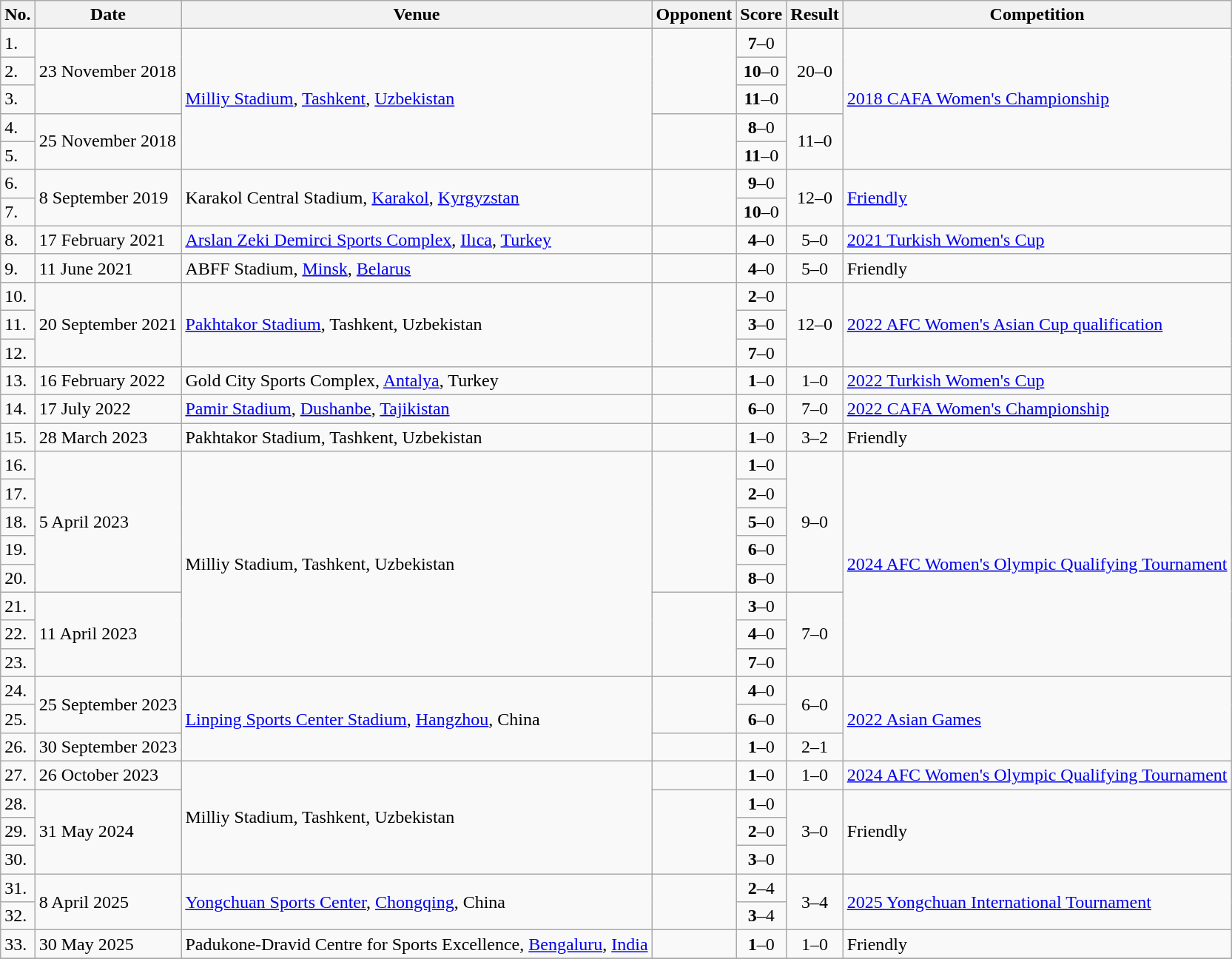<table class="wikitable">
<tr>
<th>No.</th>
<th>Date</th>
<th>Venue</th>
<th>Opponent</th>
<th>Score</th>
<th>Result</th>
<th>Competition</th>
</tr>
<tr>
<td>1.</td>
<td rowspan=3>23 November 2018</td>
<td rowspan=5><a href='#'>Milliy Stadium</a>, <a href='#'>Tashkent</a>, <a href='#'>Uzbekistan</a></td>
<td rowspan=3></td>
<td align=center><strong>7</strong>–0</td>
<td rowspan=3 align=center>20–0</td>
<td rowspan=5><a href='#'>2018 CAFA Women's Championship</a></td>
</tr>
<tr>
<td>2.</td>
<td align=center><strong>10</strong>–0</td>
</tr>
<tr>
<td>3.</td>
<td align=center><strong>11</strong>–0</td>
</tr>
<tr>
<td>4.</td>
<td rowspan=2>25 November 2018</td>
<td rowspan=2></td>
<td align=center><strong>8</strong>–0</td>
<td rowspan=2 align=center>11–0</td>
</tr>
<tr>
<td>5.</td>
<td align=center><strong>11</strong>–0</td>
</tr>
<tr>
<td>6.</td>
<td rowspan=2>8 September 2019</td>
<td rowspan=2>Karakol Central Stadium, <a href='#'>Karakol</a>, <a href='#'>Kyrgyzstan</a></td>
<td rowspan=2></td>
<td align=center><strong>9</strong>–0</td>
<td rowspan=2 align=center>12–0</td>
<td rowspan=2><a href='#'>Friendly</a></td>
</tr>
<tr>
<td>7.</td>
<td align=center><strong>10</strong>–0</td>
</tr>
<tr>
<td>8.</td>
<td>17 February 2021</td>
<td><a href='#'>Arslan Zeki Demirci Sports Complex</a>, <a href='#'>Ilıca</a>, <a href='#'>Turkey</a></td>
<td></td>
<td align=center><strong>4</strong>–0</td>
<td align=center>5–0</td>
<td><a href='#'>2021 Turkish Women's Cup</a></td>
</tr>
<tr>
<td>9.</td>
<td>11 June 2021</td>
<td>ABFF Stadium, <a href='#'>Minsk</a>, <a href='#'>Belarus</a></td>
<td></td>
<td align=center><strong>4</strong>–0</td>
<td align=center>5–0</td>
<td>Friendly</td>
</tr>
<tr>
<td>10.</td>
<td rowspan=3>20 September 2021</td>
<td rowspan=3><a href='#'>Pakhtakor Stadium</a>, Tashkent, Uzbekistan</td>
<td rowspan=3></td>
<td align=center><strong>2</strong>–0</td>
<td rowspan=3 align=center>12–0</td>
<td rowspan=3><a href='#'>2022 AFC Women's Asian Cup qualification</a></td>
</tr>
<tr>
<td>11.</td>
<td align=center><strong>3</strong>–0</td>
</tr>
<tr>
<td>12.</td>
<td align=center><strong>7</strong>–0</td>
</tr>
<tr>
<td>13.</td>
<td>16 February 2022</td>
<td>Gold City Sports Complex, <a href='#'>Antalya</a>, Turkey</td>
<td></td>
<td align=center><strong>1</strong>–0</td>
<td align=center>1–0</td>
<td><a href='#'>2022 Turkish Women's Cup</a></td>
</tr>
<tr>
<td>14.</td>
<td>17 July 2022</td>
<td><a href='#'>Pamir Stadium</a>, <a href='#'>Dushanbe</a>, <a href='#'>Tajikistan</a></td>
<td></td>
<td align=center><strong>6</strong>–0</td>
<td align=center>7–0</td>
<td><a href='#'>2022 CAFA Women's Championship</a></td>
</tr>
<tr>
<td>15.</td>
<td>28 March 2023</td>
<td>Pakhtakor Stadium, Tashkent, Uzbekistan</td>
<td></td>
<td align=center><strong>1</strong>–0</td>
<td align=center>3–2</td>
<td>Friendly</td>
</tr>
<tr>
<td>16.</td>
<td rowspan=5>5 April 2023</td>
<td rowspan=8>Milliy Stadium, Tashkent, Uzbekistan</td>
<td rowspan=5></td>
<td align=center><strong>1</strong>–0</td>
<td rowspan=5 align=center>9–0</td>
<td rowspan=8><a href='#'>2024 AFC Women's Olympic Qualifying Tournament</a></td>
</tr>
<tr>
<td>17.</td>
<td align=center><strong>2</strong>–0</td>
</tr>
<tr>
<td>18.</td>
<td align=center><strong>5</strong>–0</td>
</tr>
<tr>
<td>19.</td>
<td align=center><strong>6</strong>–0</td>
</tr>
<tr>
<td>20.</td>
<td align=center><strong>8</strong>–0</td>
</tr>
<tr>
<td>21.</td>
<td rowspan=3>11 April 2023</td>
<td rowspan=3></td>
<td align=center><strong>3</strong>–0</td>
<td rowspan=3 align=center>7–0</td>
</tr>
<tr>
<td>22.</td>
<td align=center><strong>4</strong>–0</td>
</tr>
<tr>
<td>23.</td>
<td align=center><strong>7</strong>–0</td>
</tr>
<tr>
<td>24.</td>
<td rowspan=2>25 September 2023</td>
<td rowspan=3><a href='#'>Linping Sports Center Stadium</a>, <a href='#'>Hangzhou</a>, China</td>
<td rowspan=2></td>
<td align=center><strong>4</strong>–0</td>
<td rowspan=2 align=center>6–0</td>
<td rowspan=3><a href='#'>2022 Asian Games</a></td>
</tr>
<tr>
<td>25.</td>
<td align=center><strong>6</strong>–0</td>
</tr>
<tr>
<td>26.</td>
<td>30 September 2023</td>
<td></td>
<td align=center><strong>1</strong>–0</td>
<td align=center>2–1 </td>
</tr>
<tr>
<td>27.</td>
<td>26 October 2023</td>
<td rowspan=4>Milliy Stadium, Tashkent, Uzbekistan</td>
<td></td>
<td align=center><strong>1</strong>–0</td>
<td align=center>1–0</td>
<td><a href='#'>2024 AFC Women's Olympic Qualifying Tournament</a></td>
</tr>
<tr>
<td>28.</td>
<td rowspan=3>31 May 2024</td>
<td rowspan=3></td>
<td align=center><strong>1</strong>–0</td>
<td rowspan=3 align=center>3–0</td>
<td rowspan=3>Friendly</td>
</tr>
<tr>
<td>29.</td>
<td align=center><strong>2</strong>–0</td>
</tr>
<tr>
<td>30.</td>
<td align=center><strong>3</strong>–0</td>
</tr>
<tr>
<td>31.</td>
<td rowspan=2>8 April 2025</td>
<td rowspan=2><a href='#'>Yongchuan Sports Center</a>, <a href='#'>Chongqing</a>, China</td>
<td rowspan=2></td>
<td align=center><strong>2</strong>–4</td>
<td rowspan=2 align=center>3–4</td>
<td rowspan=2><a href='#'>2025 Yongchuan International Tournament</a></td>
</tr>
<tr>
<td>32.</td>
<td align=center><strong>3</strong>–4</td>
</tr>
<tr>
<td>33.</td>
<td>30 May 2025</td>
<td>Padukone-Dravid Centre for Sports Excellence, <a href='#'>Bengaluru</a>, <a href='#'>India</a></td>
<td></td>
<td align=center><strong>1</strong>–0</td>
<td align=center>1–0</td>
<td>Friendly</td>
</tr>
<tr>
</tr>
</table>
